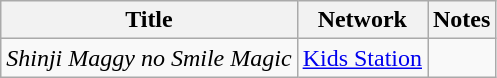<table class="wikitable">
<tr>
<th>Title</th>
<th>Network</th>
<th>Notes</th>
</tr>
<tr>
<td><em>Shinji Maggy no Smile Magic</em></td>
<td><a href='#'>Kids Station</a></td>
<td></td>
</tr>
</table>
